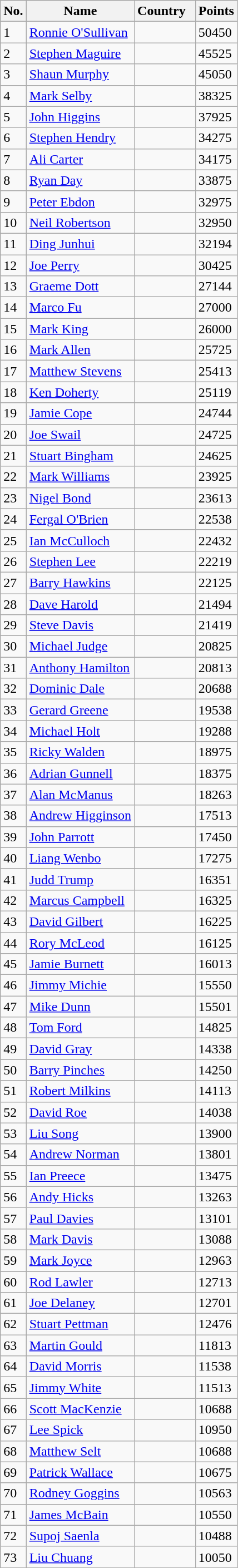<table class="wikitable">
<tr>
<th>No.</th>
<th align="left">Name</th>
<th align="left">Country  </th>
<th>Points</th>
</tr>
<tr>
<td>1</td>
<td><a href='#'>Ronnie O'Sullivan</a></td>
<td></td>
<td>50450</td>
</tr>
<tr>
<td>2</td>
<td><a href='#'>Stephen Maguire</a></td>
<td></td>
<td>45525</td>
</tr>
<tr>
<td>3</td>
<td><a href='#'>Shaun Murphy</a></td>
<td></td>
<td>45050</td>
</tr>
<tr>
<td>4</td>
<td><a href='#'>Mark Selby</a></td>
<td></td>
<td>38325</td>
</tr>
<tr>
<td>5</td>
<td><a href='#'>John Higgins</a></td>
<td></td>
<td>37925</td>
</tr>
<tr>
<td>6</td>
<td><a href='#'>Stephen Hendry</a></td>
<td></td>
<td>34275</td>
</tr>
<tr>
<td>7</td>
<td><a href='#'>Ali Carter</a></td>
<td></td>
<td>34175</td>
</tr>
<tr>
<td>8</td>
<td><a href='#'>Ryan Day</a></td>
<td></td>
<td>33875</td>
</tr>
<tr>
<td>9</td>
<td><a href='#'>Peter Ebdon</a></td>
<td></td>
<td>32975</td>
</tr>
<tr>
<td>10</td>
<td><a href='#'>Neil Robertson</a></td>
<td></td>
<td>32950</td>
</tr>
<tr>
<td>11</td>
<td><a href='#'>Ding Junhui</a></td>
<td></td>
<td>32194</td>
</tr>
<tr>
<td>12</td>
<td><a href='#'>Joe Perry</a></td>
<td></td>
<td>30425</td>
</tr>
<tr>
<td>13</td>
<td><a href='#'>Graeme Dott</a></td>
<td></td>
<td>27144</td>
</tr>
<tr>
<td>14</td>
<td><a href='#'>Marco Fu</a></td>
<td></td>
<td>27000</td>
</tr>
<tr>
<td>15</td>
<td><a href='#'>Mark King</a></td>
<td></td>
<td>26000</td>
</tr>
<tr>
<td>16</td>
<td><a href='#'>Mark Allen</a></td>
<td></td>
<td>25725</td>
</tr>
<tr>
<td>17</td>
<td><a href='#'>Matthew Stevens</a></td>
<td></td>
<td>25413</td>
</tr>
<tr>
<td>18</td>
<td><a href='#'>Ken Doherty</a></td>
<td></td>
<td>25119</td>
</tr>
<tr>
<td>19</td>
<td><a href='#'>Jamie Cope</a></td>
<td></td>
<td>24744</td>
</tr>
<tr>
<td>20</td>
<td><a href='#'>Joe Swail</a></td>
<td></td>
<td>24725</td>
</tr>
<tr>
<td>21</td>
<td><a href='#'>Stuart Bingham</a></td>
<td></td>
<td>24625</td>
</tr>
<tr>
<td>22</td>
<td><a href='#'>Mark Williams</a></td>
<td></td>
<td>23925</td>
</tr>
<tr>
<td>23</td>
<td><a href='#'>Nigel Bond</a></td>
<td></td>
<td>23613</td>
</tr>
<tr>
<td>24</td>
<td><a href='#'>Fergal O'Brien</a></td>
<td></td>
<td>22538</td>
</tr>
<tr>
<td>25</td>
<td><a href='#'>Ian McCulloch</a></td>
<td></td>
<td>22432</td>
</tr>
<tr>
<td>26</td>
<td><a href='#'>Stephen Lee</a></td>
<td></td>
<td>22219</td>
</tr>
<tr>
<td>27</td>
<td><a href='#'>Barry Hawkins</a></td>
<td></td>
<td>22125</td>
</tr>
<tr>
<td>28</td>
<td><a href='#'>Dave Harold</a></td>
<td></td>
<td>21494</td>
</tr>
<tr>
<td>29</td>
<td><a href='#'>Steve Davis</a></td>
<td></td>
<td>21419</td>
</tr>
<tr>
<td>30</td>
<td><a href='#'>Michael Judge</a></td>
<td></td>
<td>20825</td>
</tr>
<tr>
<td>31</td>
<td><a href='#'>Anthony Hamilton</a></td>
<td></td>
<td>20813</td>
</tr>
<tr>
<td>32</td>
<td><a href='#'>Dominic Dale</a></td>
<td></td>
<td>20688</td>
</tr>
<tr>
<td>33</td>
<td><a href='#'>Gerard Greene</a></td>
<td></td>
<td>19538</td>
</tr>
<tr>
<td>34</td>
<td><a href='#'>Michael Holt</a></td>
<td></td>
<td>19288</td>
</tr>
<tr>
<td>35</td>
<td><a href='#'>Ricky Walden</a></td>
<td></td>
<td>18975</td>
</tr>
<tr>
<td>36</td>
<td><a href='#'>Adrian Gunnell</a></td>
<td></td>
<td>18375</td>
</tr>
<tr>
<td>37</td>
<td><a href='#'>Alan McManus</a></td>
<td></td>
<td>18263</td>
</tr>
<tr>
<td>38</td>
<td><a href='#'>Andrew Higginson</a></td>
<td></td>
<td>17513</td>
</tr>
<tr>
<td>39</td>
<td><a href='#'>John Parrott</a></td>
<td></td>
<td>17450</td>
</tr>
<tr>
<td>40</td>
<td><a href='#'>Liang Wenbo</a></td>
<td></td>
<td>17275</td>
</tr>
<tr>
<td>41</td>
<td><a href='#'>Judd Trump</a></td>
<td></td>
<td>16351</td>
</tr>
<tr>
<td>42</td>
<td><a href='#'>Marcus Campbell</a></td>
<td></td>
<td>16325</td>
</tr>
<tr>
<td>43</td>
<td><a href='#'>David Gilbert</a></td>
<td></td>
<td>16225</td>
</tr>
<tr>
<td>44</td>
<td><a href='#'>Rory McLeod</a></td>
<td></td>
<td>16125</td>
</tr>
<tr>
<td>45</td>
<td><a href='#'>Jamie Burnett</a></td>
<td></td>
<td>16013</td>
</tr>
<tr>
<td>46</td>
<td><a href='#'>Jimmy Michie</a></td>
<td></td>
<td>15550</td>
</tr>
<tr>
<td>47</td>
<td><a href='#'>Mike Dunn</a></td>
<td></td>
<td>15501</td>
</tr>
<tr>
<td>48</td>
<td><a href='#'>Tom Ford</a></td>
<td></td>
<td>14825</td>
</tr>
<tr>
<td>49</td>
<td><a href='#'>David Gray</a></td>
<td></td>
<td>14338</td>
</tr>
<tr>
<td>50</td>
<td><a href='#'>Barry Pinches</a></td>
<td></td>
<td>14250</td>
</tr>
<tr>
<td>51</td>
<td><a href='#'>Robert Milkins</a></td>
<td></td>
<td>14113</td>
</tr>
<tr>
<td>52</td>
<td><a href='#'>David Roe</a></td>
<td></td>
<td>14038</td>
</tr>
<tr>
<td>53</td>
<td><a href='#'>Liu Song</a></td>
<td></td>
<td>13900</td>
</tr>
<tr>
<td>54</td>
<td><a href='#'>Andrew Norman</a></td>
<td></td>
<td>13801</td>
</tr>
<tr>
<td>55</td>
<td><a href='#'>Ian Preece</a></td>
<td></td>
<td>13475</td>
</tr>
<tr>
<td>56</td>
<td><a href='#'>Andy Hicks</a></td>
<td></td>
<td>13263</td>
</tr>
<tr>
<td>57</td>
<td><a href='#'>Paul Davies</a></td>
<td></td>
<td>13101</td>
</tr>
<tr>
<td>58</td>
<td><a href='#'>Mark Davis</a></td>
<td></td>
<td>13088</td>
</tr>
<tr>
<td>59</td>
<td><a href='#'>Mark Joyce</a></td>
<td></td>
<td>12963</td>
</tr>
<tr>
<td>60</td>
<td><a href='#'>Rod Lawler</a></td>
<td></td>
<td>12713</td>
</tr>
<tr>
<td>61</td>
<td><a href='#'>Joe Delaney</a></td>
<td></td>
<td>12701</td>
</tr>
<tr>
<td>62</td>
<td><a href='#'>Stuart Pettman</a></td>
<td></td>
<td>12476</td>
</tr>
<tr>
<td>63</td>
<td><a href='#'>Martin Gould</a></td>
<td></td>
<td>11813</td>
</tr>
<tr>
<td>64</td>
<td><a href='#'>David Morris</a></td>
<td></td>
<td>11538</td>
</tr>
<tr>
<td>65</td>
<td><a href='#'>Jimmy White</a></td>
<td></td>
<td>11513</td>
</tr>
<tr>
<td>66</td>
<td><a href='#'>Scott MacKenzie</a></td>
<td></td>
<td>10688</td>
</tr>
<tr>
<td>67</td>
<td><a href='#'>Lee Spick</a></td>
<td></td>
<td>10950</td>
</tr>
<tr>
<td>68</td>
<td><a href='#'>Matthew Selt</a></td>
<td></td>
<td>10688</td>
</tr>
<tr>
<td>69</td>
<td><a href='#'>Patrick Wallace</a></td>
<td></td>
<td>10675</td>
</tr>
<tr>
<td>70</td>
<td><a href='#'>Rodney Goggins</a></td>
<td></td>
<td>10563</td>
</tr>
<tr>
<td>71</td>
<td><a href='#'>James McBain</a></td>
<td></td>
<td>10550</td>
</tr>
<tr>
<td>72</td>
<td><a href='#'>Supoj Saenla</a></td>
<td></td>
<td>10488</td>
</tr>
<tr>
<td>73</td>
<td><a href='#'>Liu Chuang</a></td>
<td></td>
<td>10050</td>
</tr>
</table>
